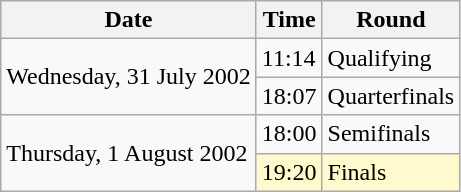<table class="wikitable">
<tr>
<th>Date</th>
<th>Time</th>
<th>Round</th>
</tr>
<tr>
<td rowspan=2>Wednesday, 31 July 2002</td>
<td>11:14</td>
<td>Qualifying</td>
</tr>
<tr>
<td>18:07</td>
<td>Quarterfinals</td>
</tr>
<tr>
<td rowspan=2>Thursday, 1 August 2002</td>
<td>18:00</td>
<td>Semifinals</td>
</tr>
<tr>
<td style=background:lemonchiffon>19:20</td>
<td style=background:lemonchiffon>Finals</td>
</tr>
</table>
